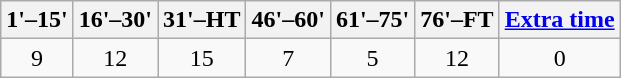<table class="wikitable" style="text-align:center">
<tr>
<th>1'–15'</th>
<th>16'–30'</th>
<th>31'–HT</th>
<th>46'–60'</th>
<th>61'–75'</th>
<th>76'–FT</th>
<th><a href='#'>Extra time</a></th>
</tr>
<tr>
<td>9</td>
<td>12</td>
<td>15</td>
<td>7</td>
<td>5</td>
<td>12</td>
<td>0</td>
</tr>
</table>
